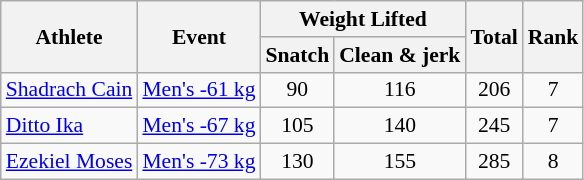<table class=wikitable style="text-align:center; font-size:90%">
<tr>
<th rowspan="2">Athlete</th>
<th rowspan="2">Event</th>
<th colspan="2">Weight Lifted</th>
<th rowspan="2">Total</th>
<th rowspan="2">Rank</th>
</tr>
<tr>
<th>Snatch</th>
<th>Clean & jerk</th>
</tr>
<tr>
<td align=left><a href='#'>Shadrach Cain</a></td>
<td align=left><a href='#'>Men's -61 kg</a></td>
<td>90</td>
<td>116</td>
<td>206</td>
<td>7</td>
</tr>
<tr>
<td align=left><a href='#'>Ditto Ika</a></td>
<td align=left><a href='#'>Men's -67 kg</a></td>
<td>105</td>
<td>140</td>
<td>245</td>
<td>7</td>
</tr>
<tr>
<td align=left><a href='#'>Ezekiel Moses</a></td>
<td align=left><a href='#'>Men's -73 kg</a></td>
<td>130</td>
<td>155</td>
<td>285</td>
<td>8</td>
</tr>
</table>
